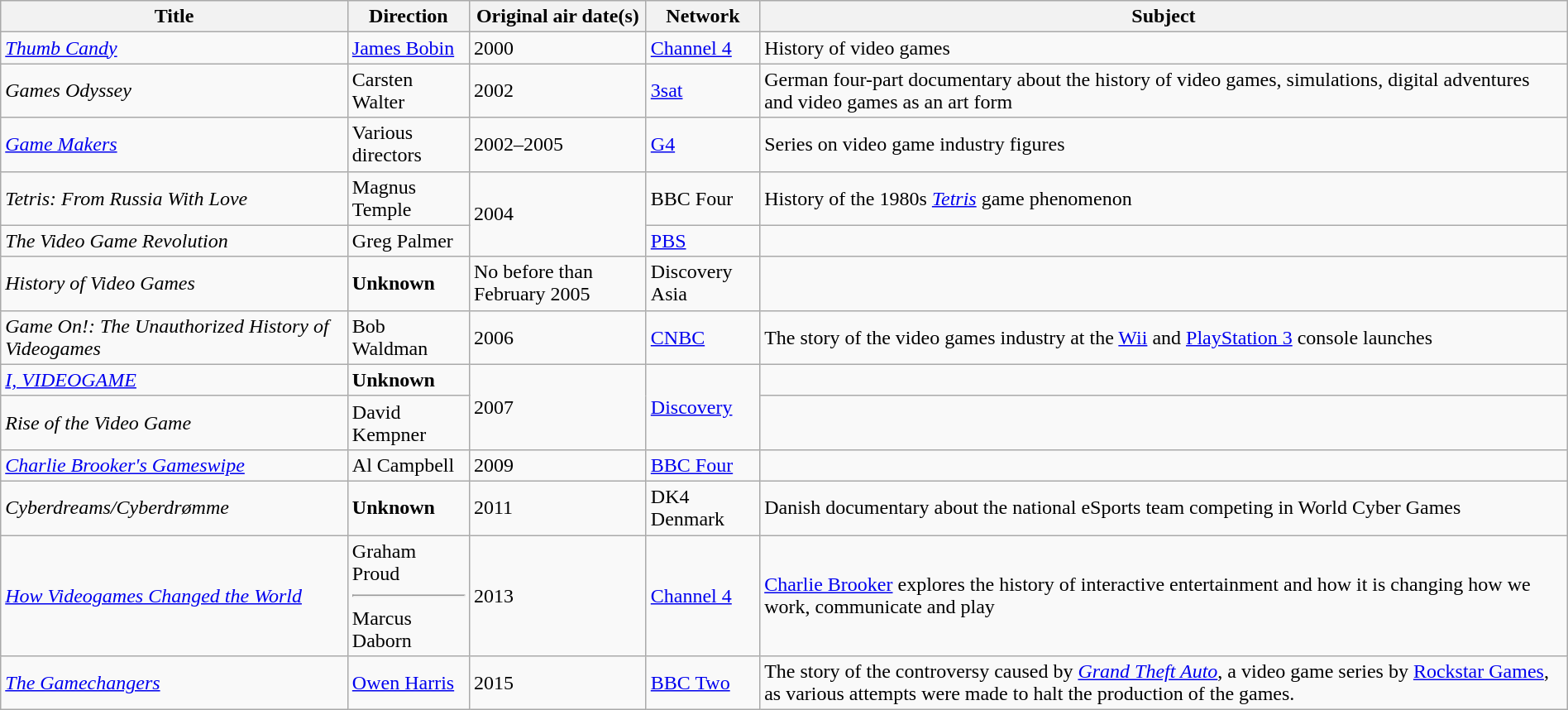<table class="wikitable sortable" style="width:100%;">
<tr>
<th>Title</th>
<th>Direction</th>
<th>Original air date(s)</th>
<th>Network</th>
<th>Subject</th>
</tr>
<tr>
<td><em><a href='#'>Thumb Candy</a></em></td>
<td><a href='#'>James Bobin</a></td>
<td>2000</td>
<td><a href='#'>Channel 4</a></td>
<td>History of video games</td>
</tr>
<tr>
<td><em>Games Odyssey</em></td>
<td>Carsten Walter</td>
<td>2002</td>
<td><a href='#'>3sat</a></td>
<td>German four-part documentary about the history of video games, simulations, digital adventures and video games as an art form</td>
</tr>
<tr>
<td><em><a href='#'>Game Makers</a></em></td>
<td>Various directors</td>
<td>2002–2005</td>
<td><a href='#'>G4</a></td>
<td>Series on video game industry figures</td>
</tr>
<tr>
<td><em>Tetris: From Russia With Love</em></td>
<td>Magnus Temple</td>
<td rowspan="2">2004</td>
<td>BBC Four</td>
<td>History of the 1980s <em><a href='#'>Tetris</a></em> game phenomenon</td>
</tr>
<tr>
<td><em>The Video Game Revolution</em></td>
<td>Greg Palmer</td>
<td><a href='#'>PBS</a></td>
<td></td>
</tr>
<tr>
<td><em>History of Video Games</em></td>
<td><strong>Unknown</strong></td>
<td>No before than February 2005</td>
<td>Discovery Asia</td>
<td></td>
</tr>
<tr>
<td><em>Game On!: The Unauthorized History of Videogames</em></td>
<td>Bob Waldman</td>
<td>2006</td>
<td><a href='#'>CNBC</a></td>
<td>The story of the video games industry at the <a href='#'>Wii</a> and <a href='#'>PlayStation 3</a> console launches</td>
</tr>
<tr>
<td><em><a href='#'>I, VIDEOGAME</a></em></td>
<td><strong>Unknown</strong></td>
<td rowspan="2">2007</td>
<td rowspan="2"><a href='#'>Discovery</a></td>
<td></td>
</tr>
<tr>
<td><em>Rise of the Video Game</em></td>
<td>David Kempner</td>
<td></td>
</tr>
<tr>
<td><em><a href='#'>Charlie Brooker's Gameswipe</a></em></td>
<td>Al Campbell</td>
<td>2009</td>
<td><a href='#'>BBC Four</a></td>
<td></td>
</tr>
<tr>
<td><em>Cyberdreams/Cyberdrømme</em></td>
<td><strong>Unknown</strong></td>
<td>2011</td>
<td>DK4 Denmark</td>
<td>Danish documentary about the national eSports team competing in World Cyber Games</td>
</tr>
<tr>
<td><em><a href='#'>How Videogames Changed the World</a></em></td>
<td>Graham Proud<hr>Marcus Daborn</td>
<td>2013</td>
<td><a href='#'>Channel 4</a></td>
<td><a href='#'>Charlie Brooker</a> explores the history of interactive entertainment and how it is changing how we work, communicate and play</td>
</tr>
<tr>
<td><em><a href='#'>The Gamechangers</a></em></td>
<td><a href='#'>Owen Harris</a></td>
<td>2015</td>
<td><a href='#'>BBC Two</a></td>
<td>The story of the controversy caused by <em><a href='#'>Grand Theft Auto</a></em>, a video game series by <a href='#'>Rockstar Games</a>, as various attempts were made to halt the production of the games.</td>
</tr>
</table>
